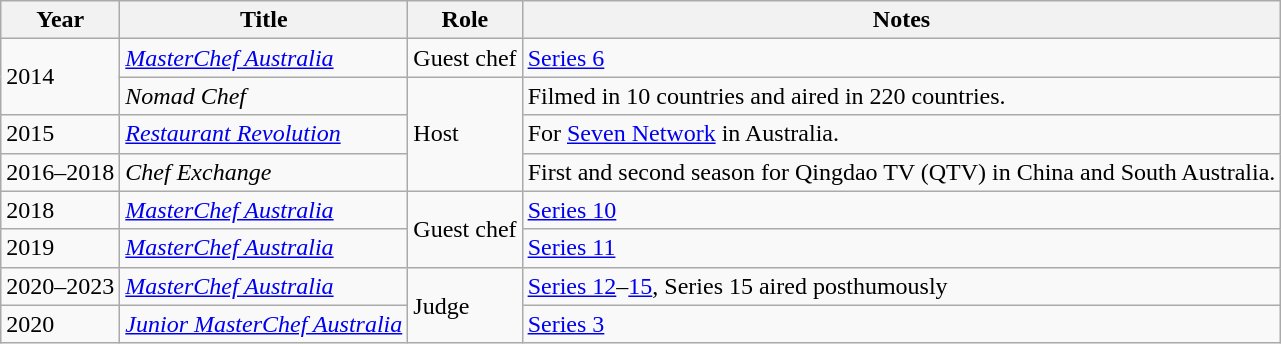<table class="wikitable">
<tr>
<th>Year</th>
<th>Title</th>
<th>Role</th>
<th>Notes</th>
</tr>
<tr>
<td rowspan="2">2014</td>
<td><em><a href='#'>MasterChef Australia</a></em></td>
<td>Guest chef</td>
<td><a href='#'>Series 6</a></td>
</tr>
<tr>
<td><em>Nomad Chef</em></td>
<td rowspan="3">Host</td>
<td>Filmed in 10 countries and aired in 220 countries.</td>
</tr>
<tr>
<td>2015</td>
<td><em><a href='#'>Restaurant Revolution</a></em></td>
<td>For <a href='#'>Seven Network</a> in Australia.</td>
</tr>
<tr>
<td>2016–2018</td>
<td><em>Chef Exchange</em></td>
<td>First and second season for Qingdao TV (QTV) in China and South Australia.</td>
</tr>
<tr>
<td>2018</td>
<td><em><a href='#'>MasterChef Australia</a></em></td>
<td rowspan="2">Guest chef</td>
<td><a href='#'>Series 10</a></td>
</tr>
<tr>
<td>2019</td>
<td><em><a href='#'>MasterChef Australia</a></em></td>
<td><a href='#'>Series 11</a></td>
</tr>
<tr>
<td rowspan="1">2020–2023</td>
<td><em><a href='#'>MasterChef Australia</a></em></td>
<td rowspan="2">Judge</td>
<td><a href='#'>Series 12</a>–<a href='#'>15</a>, Series 15 aired posthumously</td>
</tr>
<tr>
<td rowspan="1">2020</td>
<td><em><a href='#'>Junior MasterChef Australia</a></em></td>
<td><a href='#'>Series 3</a></td>
</tr>
</table>
